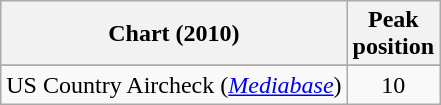<table class="wikitable sortable">
<tr>
<th align="left">Chart (2010)</th>
<th align="center">Peak<br>position</th>
</tr>
<tr>
</tr>
<tr>
</tr>
<tr>
</tr>
<tr>
<td>US Country Aircheck (<em><a href='#'>Mediabase</a></em>)</td>
<td align="center">10</td>
</tr>
</table>
